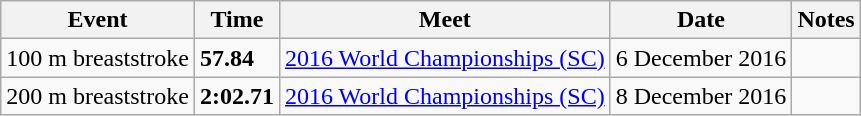<table class="wikitable">
<tr>
<th>Event</th>
<th>Time</th>
<th>Meet</th>
<th>Date</th>
<th>Notes</th>
</tr>
<tr>
<td>100 m breaststroke</td>
<td><strong>57.84</strong></td>
<td><a href='#'>2016 World Championships (SC)</a></td>
<td>6 December 2016</td>
<td></td>
</tr>
<tr>
<td>200 m breaststroke</td>
<td><strong>2:02.71</strong></td>
<td><a href='#'>2016 World Championships (SC)</a></td>
<td>8 December 2016</td>
<td></td>
</tr>
</table>
